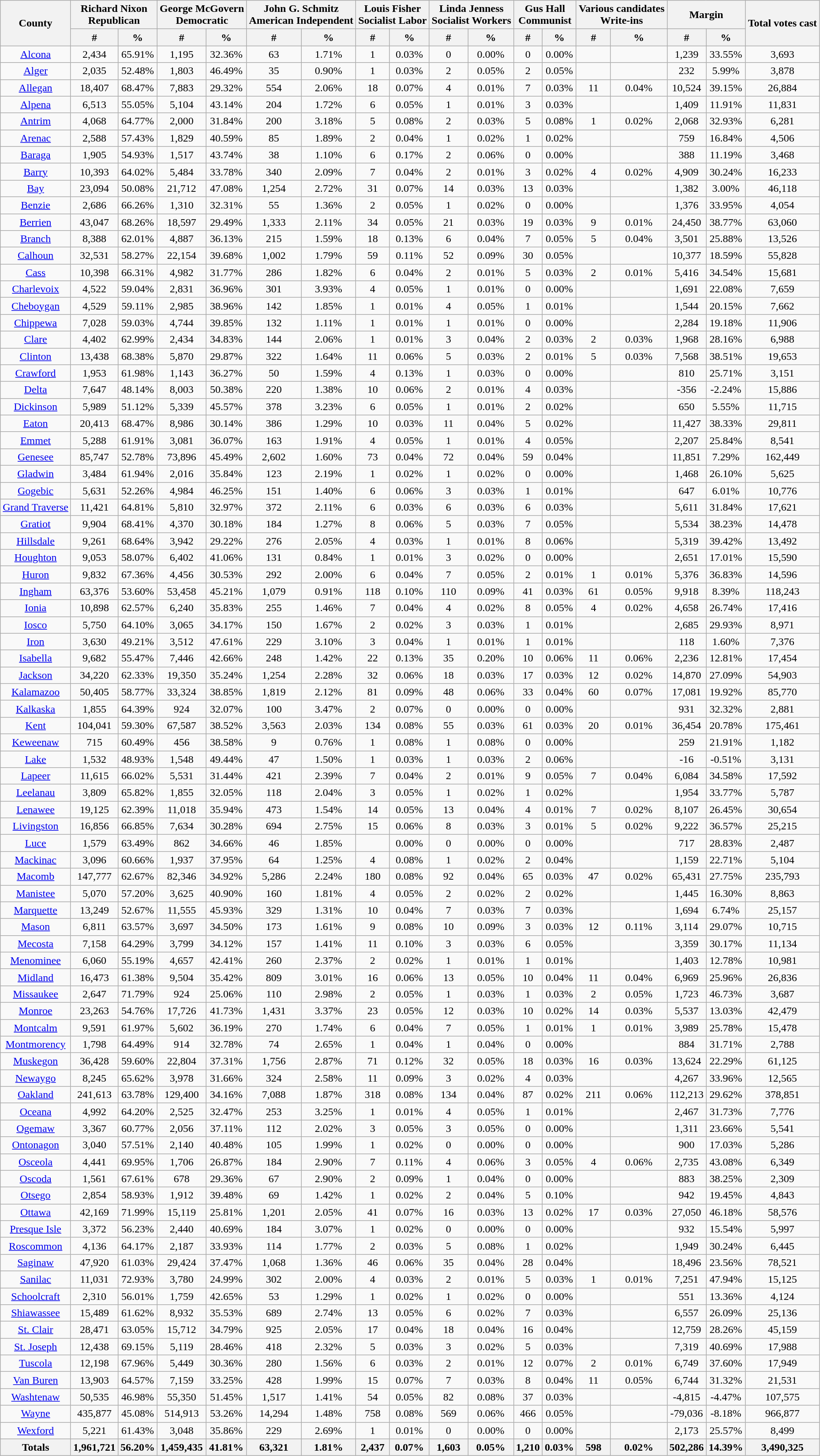<table class="wikitable sortable">
<tr>
<th rowspan="2">County</th>
<th style="text-align:center;" colspan="2">Richard Nixon<br>Republican</th>
<th style="text-align:center;" colspan="2">George McGovern<br>Democratic</th>
<th style="text-align:center;" colspan="2">John G. Schmitz<br>American Independent</th>
<th style="text-align:center;" colspan="2">Louis Fisher<br>Socialist Labor</th>
<th style="text-align:center;" colspan="2">Linda Jenness<br>Socialist Workers</th>
<th style="text-align:center;" colspan="2">Gus Hall<br>Communist</th>
<th style="text-align:center;" colspan="2">Various candidates<br>Write-ins</th>
<th style="text-align:center;" colspan="2">Margin</th>
<th rowspan="2" style="text-align:center;">Total votes cast</th>
</tr>
<tr>
<th style="text-align:center;" data-sort-type="number">#</th>
<th style="text-align:center;" data-sort-type="number">%</th>
<th style="text-align:center;" data-sort-type="number">#</th>
<th style="text-align:center;" data-sort-type="number">%</th>
<th style="text-align:center;" data-sort-type="number">#</th>
<th style="text-align:center;" data-sort-type="number">%</th>
<th style="text-align:center;" data-sort-type="number">#</th>
<th style="text-align:center;" data-sort-type="number">%</th>
<th style="text-align:center;" data-sort-type="number">#</th>
<th style="text-align:center;" data-sort-type="number">%</th>
<th style="text-align:center;" data-sort-type="number">#</th>
<th style="text-align:center;" data-sort-type="number">%</th>
<th style="text-align:center;" data-sort-type="number">#</th>
<th style="text-align:center;" data-sort-type="number">%</th>
<th style="text-align:center;" data-sort-type="number">#</th>
<th style="text-align:center;" data-sort-type="number">%</th>
</tr>
<tr style="text-align:center;">
<td><a href='#'>Alcona</a></td>
<td>2,434</td>
<td>65.91%</td>
<td>1,195</td>
<td>32.36%</td>
<td>63</td>
<td>1.71%</td>
<td>1</td>
<td>0.03%</td>
<td>0</td>
<td>0.00%</td>
<td>0</td>
<td>0.00%</td>
<td></td>
<td></td>
<td>1,239</td>
<td>33.55%</td>
<td>3,693</td>
</tr>
<tr style="text-align:center;">
<td><a href='#'>Alger</a></td>
<td>2,035</td>
<td>52.48%</td>
<td>1,803</td>
<td>46.49%</td>
<td>35</td>
<td>0.90%</td>
<td>1</td>
<td>0.03%</td>
<td>2</td>
<td>0.05%</td>
<td>2</td>
<td>0.05%</td>
<td></td>
<td></td>
<td>232</td>
<td>5.99%</td>
<td>3,878</td>
</tr>
<tr style="text-align:center;">
<td><a href='#'>Allegan</a></td>
<td>18,407</td>
<td>68.47%</td>
<td>7,883</td>
<td>29.32%</td>
<td>554</td>
<td>2.06%</td>
<td>18</td>
<td>0.07%</td>
<td>4</td>
<td>0.01%</td>
<td>7</td>
<td>0.03%</td>
<td>11</td>
<td>0.04%</td>
<td>10,524</td>
<td>39.15%</td>
<td>26,884</td>
</tr>
<tr style="text-align:center;">
<td><a href='#'>Alpena</a></td>
<td>6,513</td>
<td>55.05%</td>
<td>5,104</td>
<td>43.14%</td>
<td>204</td>
<td>1.72%</td>
<td>6</td>
<td>0.05%</td>
<td>1</td>
<td>0.01%</td>
<td>3</td>
<td>0.03%</td>
<td></td>
<td></td>
<td>1,409</td>
<td>11.91%</td>
<td>11,831</td>
</tr>
<tr style="text-align:center;">
<td><a href='#'>Antrim</a></td>
<td>4,068</td>
<td>64.77%</td>
<td>2,000</td>
<td>31.84%</td>
<td>200</td>
<td>3.18%</td>
<td>5</td>
<td>0.08%</td>
<td>2</td>
<td>0.03%</td>
<td>5</td>
<td>0.08%</td>
<td>1</td>
<td>0.02%</td>
<td>2,068</td>
<td>32.93%</td>
<td>6,281</td>
</tr>
<tr style="text-align:center;">
<td><a href='#'>Arenac</a></td>
<td>2,588</td>
<td>57.43%</td>
<td>1,829</td>
<td>40.59%</td>
<td>85</td>
<td>1.89%</td>
<td>2</td>
<td>0.04%</td>
<td>1</td>
<td>0.02%</td>
<td>1</td>
<td>0.02%</td>
<td></td>
<td></td>
<td>759</td>
<td>16.84%</td>
<td>4,506</td>
</tr>
<tr style="text-align:center;">
<td><a href='#'>Baraga</a></td>
<td>1,905</td>
<td>54.93%</td>
<td>1,517</td>
<td>43.74%</td>
<td>38</td>
<td>1.10%</td>
<td>6</td>
<td>0.17%</td>
<td>2</td>
<td>0.06%</td>
<td>0</td>
<td>0.00%</td>
<td></td>
<td></td>
<td>388</td>
<td>11.19%</td>
<td>3,468</td>
</tr>
<tr style="text-align:center;">
<td><a href='#'>Barry</a></td>
<td>10,393</td>
<td>64.02%</td>
<td>5,484</td>
<td>33.78%</td>
<td>340</td>
<td>2.09%</td>
<td>7</td>
<td>0.04%</td>
<td>2</td>
<td>0.01%</td>
<td>3</td>
<td>0.02%</td>
<td>4</td>
<td>0.02%</td>
<td>4,909</td>
<td>30.24%</td>
<td>16,233</td>
</tr>
<tr style="text-align:center;">
<td><a href='#'>Bay</a></td>
<td>23,094</td>
<td>50.08%</td>
<td>21,712</td>
<td>47.08%</td>
<td>1,254</td>
<td>2.72%</td>
<td>31</td>
<td>0.07%</td>
<td>14</td>
<td>0.03%</td>
<td>13</td>
<td>0.03%</td>
<td></td>
<td></td>
<td>1,382</td>
<td>3.00%</td>
<td>46,118</td>
</tr>
<tr style="text-align:center;">
<td><a href='#'>Benzie</a></td>
<td>2,686</td>
<td>66.26%</td>
<td>1,310</td>
<td>32.31%</td>
<td>55</td>
<td>1.36%</td>
<td>2</td>
<td>0.05%</td>
<td>1</td>
<td>0.02%</td>
<td>0</td>
<td>0.00%</td>
<td></td>
<td></td>
<td>1,376</td>
<td>33.95%</td>
<td>4,054</td>
</tr>
<tr style="text-align:center;">
<td><a href='#'>Berrien</a></td>
<td>43,047</td>
<td>68.26%</td>
<td>18,597</td>
<td>29.49%</td>
<td>1,333</td>
<td>2.11%</td>
<td>34</td>
<td>0.05%</td>
<td>21</td>
<td>0.03%</td>
<td>19</td>
<td>0.03%</td>
<td>9</td>
<td>0.01%</td>
<td>24,450</td>
<td>38.77%</td>
<td>63,060</td>
</tr>
<tr style="text-align:center;">
<td><a href='#'>Branch</a></td>
<td>8,388</td>
<td>62.01%</td>
<td>4,887</td>
<td>36.13%</td>
<td>215</td>
<td>1.59%</td>
<td>18</td>
<td>0.13%</td>
<td>6</td>
<td>0.04%</td>
<td>7</td>
<td>0.05%</td>
<td>5</td>
<td>0.04%</td>
<td>3,501</td>
<td>25.88%</td>
<td>13,526</td>
</tr>
<tr style="text-align:center;">
<td><a href='#'>Calhoun</a></td>
<td>32,531</td>
<td>58.27%</td>
<td>22,154</td>
<td>39.68%</td>
<td>1,002</td>
<td>1.79%</td>
<td>59</td>
<td>0.11%</td>
<td>52</td>
<td>0.09%</td>
<td>30</td>
<td>0.05%</td>
<td></td>
<td></td>
<td>10,377</td>
<td>18.59%</td>
<td>55,828</td>
</tr>
<tr style="text-align:center;">
<td><a href='#'>Cass</a></td>
<td>10,398</td>
<td>66.31%</td>
<td>4,982</td>
<td>31.77%</td>
<td>286</td>
<td>1.82%</td>
<td>6</td>
<td>0.04%</td>
<td>2</td>
<td>0.01%</td>
<td>5</td>
<td>0.03%</td>
<td>2</td>
<td>0.01%</td>
<td>5,416</td>
<td>34.54%</td>
<td>15,681</td>
</tr>
<tr style="text-align:center;">
<td><a href='#'>Charlevoix</a></td>
<td>4,522</td>
<td>59.04%</td>
<td>2,831</td>
<td>36.96%</td>
<td>301</td>
<td>3.93%</td>
<td>4</td>
<td>0.05%</td>
<td>1</td>
<td>0.01%</td>
<td>0</td>
<td>0.00%</td>
<td></td>
<td></td>
<td>1,691</td>
<td>22.08%</td>
<td>7,659</td>
</tr>
<tr style="text-align:center;">
<td><a href='#'>Cheboygan</a></td>
<td>4,529</td>
<td>59.11%</td>
<td>2,985</td>
<td>38.96%</td>
<td>142</td>
<td>1.85%</td>
<td>1</td>
<td>0.01%</td>
<td>4</td>
<td>0.05%</td>
<td>1</td>
<td>0.01%</td>
<td></td>
<td></td>
<td>1,544</td>
<td>20.15%</td>
<td>7,662</td>
</tr>
<tr style="text-align:center;">
<td><a href='#'>Chippewa</a></td>
<td>7,028</td>
<td>59.03%</td>
<td>4,744</td>
<td>39.85%</td>
<td>132</td>
<td>1.11%</td>
<td>1</td>
<td>0.01%</td>
<td>1</td>
<td>0.01%</td>
<td>0</td>
<td>0.00%</td>
<td></td>
<td></td>
<td>2,284</td>
<td>19.18%</td>
<td>11,906</td>
</tr>
<tr style="text-align:center;">
<td><a href='#'>Clare</a></td>
<td>4,402</td>
<td>62.99%</td>
<td>2,434</td>
<td>34.83%</td>
<td>144</td>
<td>2.06%</td>
<td>1</td>
<td>0.01%</td>
<td>3</td>
<td>0.04%</td>
<td>2</td>
<td>0.03%</td>
<td>2</td>
<td>0.03%</td>
<td>1,968</td>
<td>28.16%</td>
<td>6,988</td>
</tr>
<tr style="text-align:center;">
<td><a href='#'>Clinton</a></td>
<td>13,438</td>
<td>68.38%</td>
<td>5,870</td>
<td>29.87%</td>
<td>322</td>
<td>1.64%</td>
<td>11</td>
<td>0.06%</td>
<td>5</td>
<td>0.03%</td>
<td>2</td>
<td>0.01%</td>
<td>5</td>
<td>0.03%</td>
<td>7,568</td>
<td>38.51%</td>
<td>19,653</td>
</tr>
<tr style="text-align:center;">
<td><a href='#'>Crawford</a></td>
<td>1,953</td>
<td>61.98%</td>
<td>1,143</td>
<td>36.27%</td>
<td>50</td>
<td>1.59%</td>
<td>4</td>
<td>0.13%</td>
<td>1</td>
<td>0.03%</td>
<td>0</td>
<td>0.00%</td>
<td></td>
<td></td>
<td>810</td>
<td>25.71%</td>
<td>3,151</td>
</tr>
<tr style="text-align:center;">
<td><a href='#'>Delta</a></td>
<td>7,647</td>
<td>48.14%</td>
<td>8,003</td>
<td>50.38%</td>
<td>220</td>
<td>1.38%</td>
<td>10</td>
<td>0.06%</td>
<td>2</td>
<td>0.01%</td>
<td>4</td>
<td>0.03%</td>
<td></td>
<td></td>
<td>-356</td>
<td>-2.24%</td>
<td>15,886</td>
</tr>
<tr style="text-align:center;">
<td><a href='#'>Dickinson</a></td>
<td>5,989</td>
<td>51.12%</td>
<td>5,339</td>
<td>45.57%</td>
<td>378</td>
<td>3.23%</td>
<td>6</td>
<td>0.05%</td>
<td>1</td>
<td>0.01%</td>
<td>2</td>
<td>0.02%</td>
<td></td>
<td></td>
<td>650</td>
<td>5.55%</td>
<td>11,715</td>
</tr>
<tr style="text-align:center;">
<td><a href='#'>Eaton</a></td>
<td>20,413</td>
<td>68.47%</td>
<td>8,986</td>
<td>30.14%</td>
<td>386</td>
<td>1.29%</td>
<td>10</td>
<td>0.03%</td>
<td>11</td>
<td>0.04%</td>
<td>5</td>
<td>0.02%</td>
<td></td>
<td></td>
<td>11,427</td>
<td>38.33%</td>
<td>29,811</td>
</tr>
<tr style="text-align:center;">
<td><a href='#'>Emmet</a></td>
<td>5,288</td>
<td>61.91%</td>
<td>3,081</td>
<td>36.07%</td>
<td>163</td>
<td>1.91%</td>
<td>4</td>
<td>0.05%</td>
<td>1</td>
<td>0.01%</td>
<td>4</td>
<td>0.05%</td>
<td></td>
<td></td>
<td>2,207</td>
<td>25.84%</td>
<td>8,541</td>
</tr>
<tr style="text-align:center;">
<td><a href='#'>Genesee</a></td>
<td>85,747</td>
<td>52.78%</td>
<td>73,896</td>
<td>45.49%</td>
<td>2,602</td>
<td>1.60%</td>
<td>73</td>
<td>0.04%</td>
<td>72</td>
<td>0.04%</td>
<td>59</td>
<td>0.04%</td>
<td></td>
<td></td>
<td>11,851</td>
<td>7.29%</td>
<td>162,449</td>
</tr>
<tr style="text-align:center;">
<td><a href='#'>Gladwin</a></td>
<td>3,484</td>
<td>61.94%</td>
<td>2,016</td>
<td>35.84%</td>
<td>123</td>
<td>2.19%</td>
<td>1</td>
<td>0.02%</td>
<td>1</td>
<td>0.02%</td>
<td>0</td>
<td>0.00%</td>
<td></td>
<td></td>
<td>1,468</td>
<td>26.10%</td>
<td>5,625</td>
</tr>
<tr style="text-align:center;">
<td><a href='#'>Gogebic</a></td>
<td>5,631</td>
<td>52.26%</td>
<td>4,984</td>
<td>46.25%</td>
<td>151</td>
<td>1.40%</td>
<td>6</td>
<td>0.06%</td>
<td>3</td>
<td>0.03%</td>
<td>1</td>
<td>0.01%</td>
<td></td>
<td></td>
<td>647</td>
<td>6.01%</td>
<td>10,776</td>
</tr>
<tr style="text-align:center;">
<td><a href='#'>Grand Traverse</a></td>
<td>11,421</td>
<td>64.81%</td>
<td>5,810</td>
<td>32.97%</td>
<td>372</td>
<td>2.11%</td>
<td>6</td>
<td>0.03%</td>
<td>6</td>
<td>0.03%</td>
<td>6</td>
<td>0.03%</td>
<td></td>
<td></td>
<td>5,611</td>
<td>31.84%</td>
<td>17,621</td>
</tr>
<tr style="text-align:center;">
<td><a href='#'>Gratiot</a></td>
<td>9,904</td>
<td>68.41%</td>
<td>4,370</td>
<td>30.18%</td>
<td>184</td>
<td>1.27%</td>
<td>8</td>
<td>0.06%</td>
<td>5</td>
<td>0.03%</td>
<td>7</td>
<td>0.05%</td>
<td></td>
<td></td>
<td>5,534</td>
<td>38.23%</td>
<td>14,478</td>
</tr>
<tr style="text-align:center;">
<td><a href='#'>Hillsdale</a></td>
<td>9,261</td>
<td>68.64%</td>
<td>3,942</td>
<td>29.22%</td>
<td>276</td>
<td>2.05%</td>
<td>4</td>
<td>0.03%</td>
<td>1</td>
<td>0.01%</td>
<td>8</td>
<td>0.06%</td>
<td></td>
<td></td>
<td>5,319</td>
<td>39.42%</td>
<td>13,492</td>
</tr>
<tr style="text-align:center;">
<td><a href='#'>Houghton</a></td>
<td>9,053</td>
<td>58.07%</td>
<td>6,402</td>
<td>41.06%</td>
<td>131</td>
<td>0.84%</td>
<td>1</td>
<td>0.01%</td>
<td>3</td>
<td>0.02%</td>
<td>0</td>
<td>0.00%</td>
<td></td>
<td></td>
<td>2,651</td>
<td>17.01%</td>
<td>15,590</td>
</tr>
<tr style="text-align:center;">
<td><a href='#'>Huron</a></td>
<td>9,832</td>
<td>67.36%</td>
<td>4,456</td>
<td>30.53%</td>
<td>292</td>
<td>2.00%</td>
<td>6</td>
<td>0.04%</td>
<td>7</td>
<td>0.05%</td>
<td>2</td>
<td>0.01%</td>
<td>1</td>
<td>0.01%</td>
<td>5,376</td>
<td>36.83%</td>
<td>14,596</td>
</tr>
<tr style="text-align:center;">
<td><a href='#'>Ingham</a></td>
<td>63,376</td>
<td>53.60%</td>
<td>53,458</td>
<td>45.21%</td>
<td>1,079</td>
<td>0.91%</td>
<td>118</td>
<td>0.10%</td>
<td>110</td>
<td>0.09%</td>
<td>41</td>
<td>0.03%</td>
<td>61</td>
<td>0.05%</td>
<td>9,918</td>
<td>8.39%</td>
<td>118,243</td>
</tr>
<tr style="text-align:center;">
<td><a href='#'>Ionia</a></td>
<td>10,898</td>
<td>62.57%</td>
<td>6,240</td>
<td>35.83%</td>
<td>255</td>
<td>1.46%</td>
<td>7</td>
<td>0.04%</td>
<td>4</td>
<td>0.02%</td>
<td>8</td>
<td>0.05%</td>
<td>4</td>
<td>0.02%</td>
<td>4,658</td>
<td>26.74%</td>
<td>17,416</td>
</tr>
<tr style="text-align:center;">
<td><a href='#'>Iosco</a></td>
<td>5,750</td>
<td>64.10%</td>
<td>3,065</td>
<td>34.17%</td>
<td>150</td>
<td>1.67%</td>
<td>2</td>
<td>0.02%</td>
<td>3</td>
<td>0.03%</td>
<td>1</td>
<td>0.01%</td>
<td></td>
<td></td>
<td>2,685</td>
<td>29.93%</td>
<td>8,971</td>
</tr>
<tr style="text-align:center;">
<td><a href='#'>Iron</a></td>
<td>3,630</td>
<td>49.21%</td>
<td>3,512</td>
<td>47.61%</td>
<td>229</td>
<td>3.10%</td>
<td>3</td>
<td>0.04%</td>
<td>1</td>
<td>0.01%</td>
<td>1</td>
<td>0.01%</td>
<td></td>
<td></td>
<td>118</td>
<td>1.60%</td>
<td>7,376</td>
</tr>
<tr style="text-align:center;">
<td><a href='#'>Isabella</a></td>
<td>9,682</td>
<td>55.47%</td>
<td>7,446</td>
<td>42.66%</td>
<td>248</td>
<td>1.42%</td>
<td>22</td>
<td>0.13%</td>
<td>35</td>
<td>0.20%</td>
<td>10</td>
<td>0.06%</td>
<td>11</td>
<td>0.06%</td>
<td>2,236</td>
<td>12.81%</td>
<td>17,454</td>
</tr>
<tr style="text-align:center;">
<td><a href='#'>Jackson</a></td>
<td>34,220</td>
<td>62.33%</td>
<td>19,350</td>
<td>35.24%</td>
<td>1,254</td>
<td>2.28%</td>
<td>32</td>
<td>0.06%</td>
<td>18</td>
<td>0.03%</td>
<td>17</td>
<td>0.03%</td>
<td>12</td>
<td>0.02%</td>
<td>14,870</td>
<td>27.09%</td>
<td>54,903</td>
</tr>
<tr style="text-align:center;">
<td><a href='#'>Kalamazoo</a></td>
<td>50,405</td>
<td>58.77%</td>
<td>33,324</td>
<td>38.85%</td>
<td>1,819</td>
<td>2.12%</td>
<td>81</td>
<td>0.09%</td>
<td>48</td>
<td>0.06%</td>
<td>33</td>
<td>0.04%</td>
<td>60</td>
<td>0.07%</td>
<td>17,081</td>
<td>19.92%</td>
<td>85,770</td>
</tr>
<tr style="text-align:center;">
<td><a href='#'>Kalkaska</a></td>
<td>1,855</td>
<td>64.39%</td>
<td>924</td>
<td>32.07%</td>
<td>100</td>
<td>3.47%</td>
<td>2</td>
<td>0.07%</td>
<td>0</td>
<td>0.00%</td>
<td>0</td>
<td>0.00%</td>
<td></td>
<td></td>
<td>931</td>
<td>32.32%</td>
<td>2,881</td>
</tr>
<tr style="text-align:center;">
<td><a href='#'>Kent</a></td>
<td>104,041</td>
<td>59.30%</td>
<td>67,587</td>
<td>38.52%</td>
<td>3,563</td>
<td>2.03%</td>
<td>134</td>
<td>0.08%</td>
<td>55</td>
<td>0.03%</td>
<td>61</td>
<td>0.03%</td>
<td>20</td>
<td>0.01%</td>
<td>36,454</td>
<td>20.78%</td>
<td>175,461</td>
</tr>
<tr style="text-align:center;">
<td><a href='#'>Keweenaw</a></td>
<td>715</td>
<td>60.49%</td>
<td>456</td>
<td>38.58%</td>
<td>9</td>
<td>0.76%</td>
<td>1</td>
<td>0.08%</td>
<td>1</td>
<td>0.08%</td>
<td>0</td>
<td>0.00%</td>
<td></td>
<td></td>
<td>259</td>
<td>21.91%</td>
<td>1,182</td>
</tr>
<tr style="text-align:center;">
<td><a href='#'>Lake</a></td>
<td>1,532</td>
<td>48.93%</td>
<td>1,548</td>
<td>49.44%</td>
<td>47</td>
<td>1.50%</td>
<td>1</td>
<td>0.03%</td>
<td>1</td>
<td>0.03%</td>
<td>2</td>
<td>0.06%</td>
<td></td>
<td></td>
<td>-16</td>
<td>-0.51%</td>
<td>3,131</td>
</tr>
<tr style="text-align:center;">
<td><a href='#'>Lapeer</a></td>
<td>11,615</td>
<td>66.02%</td>
<td>5,531</td>
<td>31.44%</td>
<td>421</td>
<td>2.39%</td>
<td>7</td>
<td>0.04%</td>
<td>2</td>
<td>0.01%</td>
<td>9</td>
<td>0.05%</td>
<td>7</td>
<td>0.04%</td>
<td>6,084</td>
<td>34.58%</td>
<td>17,592</td>
</tr>
<tr style="text-align:center;">
<td><a href='#'>Leelanau</a></td>
<td>3,809</td>
<td>65.82%</td>
<td>1,855</td>
<td>32.05%</td>
<td>118</td>
<td>2.04%</td>
<td>3</td>
<td>0.05%</td>
<td>1</td>
<td>0.02%</td>
<td>1</td>
<td>0.02%</td>
<td></td>
<td></td>
<td>1,954</td>
<td>33.77%</td>
<td>5,787</td>
</tr>
<tr style="text-align:center;">
<td><a href='#'>Lenawee</a></td>
<td>19,125</td>
<td>62.39%</td>
<td>11,018</td>
<td>35.94%</td>
<td>473</td>
<td>1.54%</td>
<td>14</td>
<td>0.05%</td>
<td>13</td>
<td>0.04%</td>
<td>4</td>
<td>0.01%</td>
<td>7</td>
<td>0.02%</td>
<td>8,107</td>
<td>26.45%</td>
<td>30,654</td>
</tr>
<tr style="text-align:center;">
<td><a href='#'>Livingston</a></td>
<td>16,856</td>
<td>66.85%</td>
<td>7,634</td>
<td>30.28%</td>
<td>694</td>
<td>2.75%</td>
<td>15</td>
<td>0.06%</td>
<td>8</td>
<td>0.03%</td>
<td>3</td>
<td>0.01%</td>
<td>5</td>
<td>0.02%</td>
<td>9,222</td>
<td>36.57%</td>
<td>25,215</td>
</tr>
<tr style="text-align:center;">
<td><a href='#'>Luce</a></td>
<td>1,579</td>
<td>63.49%</td>
<td>862</td>
<td>34.66%</td>
<td>46</td>
<td>1.85%</td>
<td></td>
<td>0.00%</td>
<td>0</td>
<td>0.00%</td>
<td>0</td>
<td>0.00%</td>
<td></td>
<td></td>
<td>717</td>
<td>28.83%</td>
<td>2,487</td>
</tr>
<tr style="text-align:center;">
<td><a href='#'>Mackinac</a></td>
<td>3,096</td>
<td>60.66%</td>
<td>1,937</td>
<td>37.95%</td>
<td>64</td>
<td>1.25%</td>
<td>4</td>
<td>0.08%</td>
<td>1</td>
<td>0.02%</td>
<td>2</td>
<td>0.04%</td>
<td></td>
<td></td>
<td>1,159</td>
<td>22.71%</td>
<td>5,104</td>
</tr>
<tr style="text-align:center;">
<td><a href='#'>Macomb</a></td>
<td>147,777</td>
<td>62.67%</td>
<td>82,346</td>
<td>34.92%</td>
<td>5,286</td>
<td>2.24%</td>
<td>180</td>
<td>0.08%</td>
<td>92</td>
<td>0.04%</td>
<td>65</td>
<td>0.03%</td>
<td>47</td>
<td>0.02%</td>
<td>65,431</td>
<td>27.75%</td>
<td>235,793</td>
</tr>
<tr style="text-align:center;">
<td><a href='#'>Manistee</a></td>
<td>5,070</td>
<td>57.20%</td>
<td>3,625</td>
<td>40.90%</td>
<td>160</td>
<td>1.81%</td>
<td>4</td>
<td>0.05%</td>
<td>2</td>
<td>0.02%</td>
<td>2</td>
<td>0.02%</td>
<td></td>
<td></td>
<td>1,445</td>
<td>16.30%</td>
<td>8,863</td>
</tr>
<tr style="text-align:center;">
<td><a href='#'>Marquette</a></td>
<td>13,249</td>
<td>52.67%</td>
<td>11,555</td>
<td>45.93%</td>
<td>329</td>
<td>1.31%</td>
<td>10</td>
<td>0.04%</td>
<td>7</td>
<td>0.03%</td>
<td>7</td>
<td>0.03%</td>
<td></td>
<td></td>
<td>1,694</td>
<td>6.74%</td>
<td>25,157</td>
</tr>
<tr style="text-align:center;">
<td><a href='#'>Mason</a></td>
<td>6,811</td>
<td>63.57%</td>
<td>3,697</td>
<td>34.50%</td>
<td>173</td>
<td>1.61%</td>
<td>9</td>
<td>0.08%</td>
<td>10</td>
<td>0.09%</td>
<td>3</td>
<td>0.03%</td>
<td>12</td>
<td>0.11%</td>
<td>3,114</td>
<td>29.07%</td>
<td>10,715</td>
</tr>
<tr style="text-align:center;">
<td><a href='#'>Mecosta</a></td>
<td>7,158</td>
<td>64.29%</td>
<td>3,799</td>
<td>34.12%</td>
<td>157</td>
<td>1.41%</td>
<td>11</td>
<td>0.10%</td>
<td>3</td>
<td>0.03%</td>
<td>6</td>
<td>0.05%</td>
<td></td>
<td></td>
<td>3,359</td>
<td>30.17%</td>
<td>11,134</td>
</tr>
<tr style="text-align:center;">
<td><a href='#'>Menominee</a></td>
<td>6,060</td>
<td>55.19%</td>
<td>4,657</td>
<td>42.41%</td>
<td>260</td>
<td>2.37%</td>
<td>2</td>
<td>0.02%</td>
<td>1</td>
<td>0.01%</td>
<td>1</td>
<td>0.01%</td>
<td></td>
<td></td>
<td>1,403</td>
<td>12.78%</td>
<td>10,981</td>
</tr>
<tr style="text-align:center;">
<td><a href='#'>Midland</a></td>
<td>16,473</td>
<td>61.38%</td>
<td>9,504</td>
<td>35.42%</td>
<td>809</td>
<td>3.01%</td>
<td>16</td>
<td>0.06%</td>
<td>13</td>
<td>0.05%</td>
<td>10</td>
<td>0.04%</td>
<td>11</td>
<td>0.04%</td>
<td>6,969</td>
<td>25.96%</td>
<td>26,836</td>
</tr>
<tr style="text-align:center;">
<td><a href='#'>Missaukee</a></td>
<td>2,647</td>
<td>71.79%</td>
<td>924</td>
<td>25.06%</td>
<td>110</td>
<td>2.98%</td>
<td>2</td>
<td>0.05%</td>
<td>1</td>
<td>0.03%</td>
<td>1</td>
<td>0.03%</td>
<td>2</td>
<td>0.05%</td>
<td>1,723</td>
<td>46.73%</td>
<td>3,687</td>
</tr>
<tr style="text-align:center;">
<td><a href='#'>Monroe</a></td>
<td>23,263</td>
<td>54.76%</td>
<td>17,726</td>
<td>41.73%</td>
<td>1,431</td>
<td>3.37%</td>
<td>23</td>
<td>0.05%</td>
<td>12</td>
<td>0.03%</td>
<td>10</td>
<td>0.02%</td>
<td>14</td>
<td>0.03%</td>
<td>5,537</td>
<td>13.03%</td>
<td>42,479</td>
</tr>
<tr style="text-align:center;">
<td><a href='#'>Montcalm</a></td>
<td>9,591</td>
<td>61.97%</td>
<td>5,602</td>
<td>36.19%</td>
<td>270</td>
<td>1.74%</td>
<td>6</td>
<td>0.04%</td>
<td>7</td>
<td>0.05%</td>
<td>1</td>
<td>0.01%</td>
<td>1</td>
<td>0.01%</td>
<td>3,989</td>
<td>25.78%</td>
<td>15,478</td>
</tr>
<tr style="text-align:center;">
<td><a href='#'>Montmorency</a></td>
<td>1,798</td>
<td>64.49%</td>
<td>914</td>
<td>32.78%</td>
<td>74</td>
<td>2.65%</td>
<td>1</td>
<td>0.04%</td>
<td>1</td>
<td>0.04%</td>
<td>0</td>
<td>0.00%</td>
<td></td>
<td></td>
<td>884</td>
<td>31.71%</td>
<td>2,788</td>
</tr>
<tr style="text-align:center;">
<td><a href='#'>Muskegon</a></td>
<td>36,428</td>
<td>59.60%</td>
<td>22,804</td>
<td>37.31%</td>
<td>1,756</td>
<td>2.87%</td>
<td>71</td>
<td>0.12%</td>
<td>32</td>
<td>0.05%</td>
<td>18</td>
<td>0.03%</td>
<td>16</td>
<td>0.03%</td>
<td>13,624</td>
<td>22.29%</td>
<td>61,125</td>
</tr>
<tr style="text-align:center;">
<td><a href='#'>Newaygo</a></td>
<td>8,245</td>
<td>65.62%</td>
<td>3,978</td>
<td>31.66%</td>
<td>324</td>
<td>2.58%</td>
<td>11</td>
<td>0.09%</td>
<td>3</td>
<td>0.02%</td>
<td>4</td>
<td>0.03%</td>
<td></td>
<td></td>
<td>4,267</td>
<td>33.96%</td>
<td>12,565</td>
</tr>
<tr style="text-align:center;">
<td><a href='#'>Oakland</a></td>
<td>241,613</td>
<td>63.78%</td>
<td>129,400</td>
<td>34.16%</td>
<td>7,088</td>
<td>1.87%</td>
<td>318</td>
<td>0.08%</td>
<td>134</td>
<td>0.04%</td>
<td>87</td>
<td>0.02%</td>
<td>211</td>
<td>0.06%</td>
<td>112,213</td>
<td>29.62%</td>
<td>378,851</td>
</tr>
<tr style="text-align:center;">
<td><a href='#'>Oceana</a></td>
<td>4,992</td>
<td>64.20%</td>
<td>2,525</td>
<td>32.47%</td>
<td>253</td>
<td>3.25%</td>
<td>1</td>
<td>0.01%</td>
<td>4</td>
<td>0.05%</td>
<td>1</td>
<td>0.01%</td>
<td></td>
<td></td>
<td>2,467</td>
<td>31.73%</td>
<td>7,776</td>
</tr>
<tr style="text-align:center;">
<td><a href='#'>Ogemaw</a></td>
<td>3,367</td>
<td>60.77%</td>
<td>2,056</td>
<td>37.11%</td>
<td>112</td>
<td>2.02%</td>
<td>3</td>
<td>0.05%</td>
<td>3</td>
<td>0.05%</td>
<td>0</td>
<td>0.00%</td>
<td></td>
<td></td>
<td>1,311</td>
<td>23.66%</td>
<td>5,541</td>
</tr>
<tr style="text-align:center;">
<td><a href='#'>Ontonagon</a></td>
<td>3,040</td>
<td>57.51%</td>
<td>2,140</td>
<td>40.48%</td>
<td>105</td>
<td>1.99%</td>
<td>1</td>
<td>0.02%</td>
<td>0</td>
<td>0.00%</td>
<td>0</td>
<td>0.00%</td>
<td></td>
<td></td>
<td>900</td>
<td>17.03%</td>
<td>5,286</td>
</tr>
<tr style="text-align:center;">
<td><a href='#'>Osceola</a></td>
<td>4,441</td>
<td>69.95%</td>
<td>1,706</td>
<td>26.87%</td>
<td>184</td>
<td>2.90%</td>
<td>7</td>
<td>0.11%</td>
<td>4</td>
<td>0.06%</td>
<td>3</td>
<td>0.05%</td>
<td>4</td>
<td>0.06%</td>
<td>2,735</td>
<td>43.08%</td>
<td>6,349</td>
</tr>
<tr style="text-align:center;">
<td><a href='#'>Oscoda</a></td>
<td>1,561</td>
<td>67.61%</td>
<td>678</td>
<td>29.36%</td>
<td>67</td>
<td>2.90%</td>
<td>2</td>
<td>0.09%</td>
<td>1</td>
<td>0.04%</td>
<td>0</td>
<td>0.00%</td>
<td></td>
<td></td>
<td>883</td>
<td>38.25%</td>
<td>2,309</td>
</tr>
<tr style="text-align:center;">
<td><a href='#'>Otsego</a></td>
<td>2,854</td>
<td>58.93%</td>
<td>1,912</td>
<td>39.48%</td>
<td>69</td>
<td>1.42%</td>
<td>1</td>
<td>0.02%</td>
<td>2</td>
<td>0.04%</td>
<td>5</td>
<td>0.10%</td>
<td></td>
<td></td>
<td>942</td>
<td>19.45%</td>
<td>4,843</td>
</tr>
<tr style="text-align:center;">
<td><a href='#'>Ottawa</a></td>
<td>42,169</td>
<td>71.99%</td>
<td>15,119</td>
<td>25.81%</td>
<td>1,201</td>
<td>2.05%</td>
<td>41</td>
<td>0.07%</td>
<td>16</td>
<td>0.03%</td>
<td>13</td>
<td>0.02%</td>
<td>17</td>
<td>0.03%</td>
<td>27,050</td>
<td>46.18%</td>
<td>58,576</td>
</tr>
<tr style="text-align:center;">
<td><a href='#'>Presque Isle</a></td>
<td>3,372</td>
<td>56.23%</td>
<td>2,440</td>
<td>40.69%</td>
<td>184</td>
<td>3.07%</td>
<td>1</td>
<td>0.02%</td>
<td>0</td>
<td>0.00%</td>
<td>0</td>
<td>0.00%</td>
<td></td>
<td></td>
<td>932</td>
<td>15.54%</td>
<td>5,997</td>
</tr>
<tr style="text-align:center;">
<td><a href='#'>Roscommon</a></td>
<td>4,136</td>
<td>64.17%</td>
<td>2,187</td>
<td>33.93%</td>
<td>114</td>
<td>1.77%</td>
<td>2</td>
<td>0.03%</td>
<td>5</td>
<td>0.08%</td>
<td>1</td>
<td>0.02%</td>
<td></td>
<td></td>
<td>1,949</td>
<td>30.24%</td>
<td>6,445</td>
</tr>
<tr style="text-align:center;">
<td><a href='#'>Saginaw</a></td>
<td>47,920</td>
<td>61.03%</td>
<td>29,424</td>
<td>37.47%</td>
<td>1,068</td>
<td>1.36%</td>
<td>46</td>
<td>0.06%</td>
<td>35</td>
<td>0.04%</td>
<td>28</td>
<td>0.04%</td>
<td></td>
<td></td>
<td>18,496</td>
<td>23.56%</td>
<td>78,521</td>
</tr>
<tr style="text-align:center;">
<td><a href='#'>Sanilac</a></td>
<td>11,031</td>
<td>72.93%</td>
<td>3,780</td>
<td>24.99%</td>
<td>302</td>
<td>2.00%</td>
<td>4</td>
<td>0.03%</td>
<td>2</td>
<td>0.01%</td>
<td>5</td>
<td>0.03%</td>
<td>1</td>
<td>0.01%</td>
<td>7,251</td>
<td>47.94%</td>
<td>15,125</td>
</tr>
<tr style="text-align:center;">
<td><a href='#'>Schoolcraft</a></td>
<td>2,310</td>
<td>56.01%</td>
<td>1,759</td>
<td>42.65%</td>
<td>53</td>
<td>1.29%</td>
<td>1</td>
<td>0.02%</td>
<td>1</td>
<td>0.02%</td>
<td>0</td>
<td>0.00%</td>
<td></td>
<td></td>
<td>551</td>
<td>13.36%</td>
<td>4,124</td>
</tr>
<tr style="text-align:center;">
<td><a href='#'>Shiawassee</a></td>
<td>15,489</td>
<td>61.62%</td>
<td>8,932</td>
<td>35.53%</td>
<td>689</td>
<td>2.74%</td>
<td>13</td>
<td>0.05%</td>
<td>6</td>
<td>0.02%</td>
<td>7</td>
<td>0.03%</td>
<td></td>
<td></td>
<td>6,557</td>
<td>26.09%</td>
<td>25,136</td>
</tr>
<tr style="text-align:center;">
<td><a href='#'>St. Clair</a></td>
<td>28,471</td>
<td>63.05%</td>
<td>15,712</td>
<td>34.79%</td>
<td>925</td>
<td>2.05%</td>
<td>17</td>
<td>0.04%</td>
<td>18</td>
<td>0.04%</td>
<td>16</td>
<td>0.04%</td>
<td></td>
<td></td>
<td>12,759</td>
<td>28.26%</td>
<td>45,159</td>
</tr>
<tr style="text-align:center;">
<td><a href='#'>St. Joseph</a></td>
<td>12,438</td>
<td>69.15%</td>
<td>5,119</td>
<td>28.46%</td>
<td>418</td>
<td>2.32%</td>
<td>5</td>
<td>0.03%</td>
<td>3</td>
<td>0.02%</td>
<td>5</td>
<td>0.03%</td>
<td></td>
<td></td>
<td>7,319</td>
<td>40.69%</td>
<td>17,988</td>
</tr>
<tr style="text-align:center;">
<td><a href='#'>Tuscola</a></td>
<td>12,198</td>
<td>67.96%</td>
<td>5,449</td>
<td>30.36%</td>
<td>280</td>
<td>1.56%</td>
<td>6</td>
<td>0.03%</td>
<td>2</td>
<td>0.01%</td>
<td>12</td>
<td>0.07%</td>
<td>2</td>
<td>0.01%</td>
<td>6,749</td>
<td>37.60%</td>
<td>17,949</td>
</tr>
<tr style="text-align:center;">
<td><a href='#'>Van Buren</a></td>
<td>13,903</td>
<td>64.57%</td>
<td>7,159</td>
<td>33.25%</td>
<td>428</td>
<td>1.99%</td>
<td>15</td>
<td>0.07%</td>
<td>7</td>
<td>0.03%</td>
<td>8</td>
<td>0.04%</td>
<td>11</td>
<td>0.05%</td>
<td>6,744</td>
<td>31.32%</td>
<td>21,531</td>
</tr>
<tr style="text-align:center;">
<td><a href='#'>Washtenaw</a></td>
<td>50,535</td>
<td>46.98%</td>
<td>55,350</td>
<td>51.45%</td>
<td>1,517</td>
<td>1.41%</td>
<td>54</td>
<td>0.05%</td>
<td>82</td>
<td>0.08%</td>
<td>37</td>
<td>0.03%</td>
<td></td>
<td></td>
<td>-4,815</td>
<td>-4.47%</td>
<td>107,575</td>
</tr>
<tr style="text-align:center;">
<td><a href='#'>Wayne</a></td>
<td>435,877</td>
<td>45.08%</td>
<td>514,913</td>
<td>53.26%</td>
<td>14,294</td>
<td>1.48%</td>
<td>758</td>
<td>0.08%</td>
<td>569</td>
<td>0.06%</td>
<td>466</td>
<td>0.05%</td>
<td></td>
<td></td>
<td>-79,036</td>
<td>-8.18%</td>
<td>966,877</td>
</tr>
<tr style="text-align:center;">
<td><a href='#'>Wexford</a></td>
<td>5,221</td>
<td>61.43%</td>
<td>3,048</td>
<td>35.86%</td>
<td>229</td>
<td>2.69%</td>
<td>1</td>
<td>0.01%</td>
<td>0</td>
<td>0.00%</td>
<td>0</td>
<td>0.00%</td>
<td></td>
<td></td>
<td>2,173</td>
<td>25.57%</td>
<td>8,499</td>
</tr>
<tr style="text-align:center;">
<th>Totals</th>
<th>1,961,721</th>
<th>56.20%</th>
<th>1,459,435</th>
<th>41.81%</th>
<th>63,321</th>
<th>1.81%</th>
<th>2,437</th>
<th>0.07%</th>
<th>1,603</th>
<th>0.05%</th>
<th>1,210</th>
<th>0.03%</th>
<th>598</th>
<th>0.02%</th>
<th>502,286</th>
<th>14.39%</th>
<th>3,490,325</th>
</tr>
</table>
